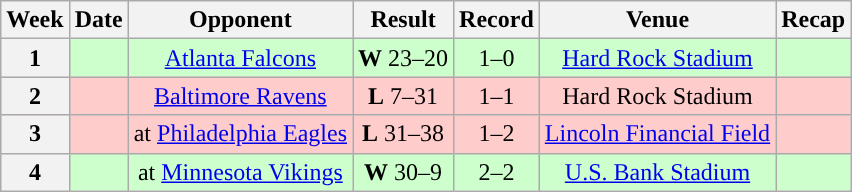<table class="wikitable" style="text-align:center">
<tr>
<th>Week</th>
<th>Date</th>
<th>Opponent</th>
<th>Result</th>
<th>Record</th>
<th>Venue</th>
<th>Recap</th>
</tr>
<tr style="background:#cfc">
<th>1</th>
<td></td>
<td><a href='#'>Atlanta Falcons</a></td>
<td><strong>W</strong> 23–20</td>
<td>1–0</td>
<td><a href='#'>Hard Rock Stadium</a></td>
<td></td>
</tr>
<tr style="background:#fcc">
<th>2</th>
<td></td>
<td><a href='#'>Baltimore Ravens</a></td>
<td><strong>L</strong> 7–31</td>
<td>1–1</td>
<td>Hard Rock Stadium</td>
<td></td>
</tr>
<tr style="background:#fcc">
<th>3</th>
<td></td>
<td>at <a href='#'>Philadelphia Eagles</a></td>
<td><strong>L</strong> 31–38</td>
<td>1–2</td>
<td><a href='#'>Lincoln Financial Field</a></td>
<td></td>
</tr>
<tr style="background:#cfc">
<th>4</th>
<td></td>
<td>at <a href='#'>Minnesota Vikings</a></td>
<td><strong>W</strong> 30–9</td>
<td>2–2</td>
<td><a href='#'>U.S. Bank Stadium</a></td>
<td></td>
</tr>
</table>
